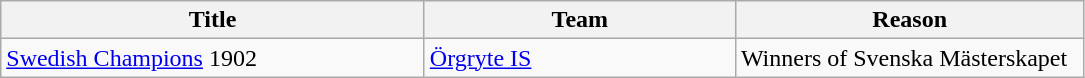<table class="wikitable" style="text-align: left;">
<tr>
<th style="width: 275px;">Title</th>
<th style="width: 200px;">Team</th>
<th style="width: 225px;">Reason</th>
</tr>
<tr>
<td><a href='#'>Swedish Champions</a> 1902</td>
<td><a href='#'>Örgryte IS</a></td>
<td>Winners of Svenska Mästerskapet</td>
</tr>
</table>
